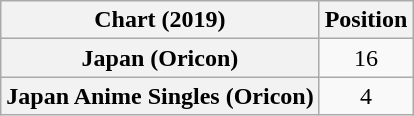<table class="wikitable sortable plainrowheaders" style="text-align:center">
<tr>
<th scope="col">Chart (2019)</th>
<th scope="col">Position</th>
</tr>
<tr>
<th scope="row">Japan (Oricon)</th>
<td>16</td>
</tr>
<tr>
<th scope="row">Japan Anime Singles (Oricon)</th>
<td>4</td>
</tr>
</table>
